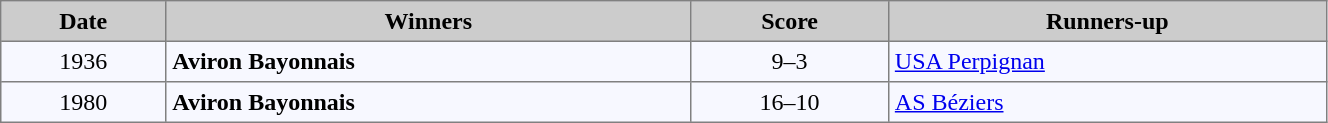<table cellpadding="4" cellspacing="0" border="1" style="background:#f7f8ff; width:70%; font-size:100%; border:gray solid 1px; border-collapse:collapse;">
<tr style="background:#ccc;">
<td align=center><strong>Date</strong></td>
<td align=center><strong>Winners</strong></td>
<td align=center><strong>Score</strong></td>
<td align=center><strong>Runners-up</strong></td>
</tr>
<tr>
<td align=center>1936</td>
<td><strong>Aviron Bayonnais</strong></td>
<td align=center>9–3</td>
<td><a href='#'>USA Perpignan</a></td>
</tr>
<tr>
<td align=center>1980</td>
<td><strong>Aviron Bayonnais</strong></td>
<td align=center>16–10</td>
<td><a href='#'>AS Béziers</a></td>
</tr>
</table>
